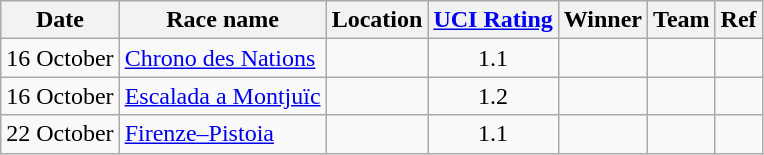<table class="wikitable sortable">
<tr>
<th>Date</th>
<th>Race name</th>
<th>Location</th>
<th><a href='#'>UCI Rating</a></th>
<th>Winner</th>
<th>Team</th>
<th>Ref</th>
</tr>
<tr>
<td>16 October</td>
<td><a href='#'>Chrono des Nations</a></td>
<td></td>
<td align=center>1.1</td>
<td></td>
<td></td>
<td align=center></td>
</tr>
<tr>
<td>16 October</td>
<td><a href='#'>Escalada a Montjuïc</a></td>
<td></td>
<td align=center>1.2</td>
<td></td>
<td></td>
<td align=center></td>
</tr>
<tr>
<td>22 October</td>
<td><a href='#'>Firenze–Pistoia</a></td>
<td></td>
<td align=center>1.1</td>
<td></td>
<td></td>
<td align=center></td>
</tr>
</table>
